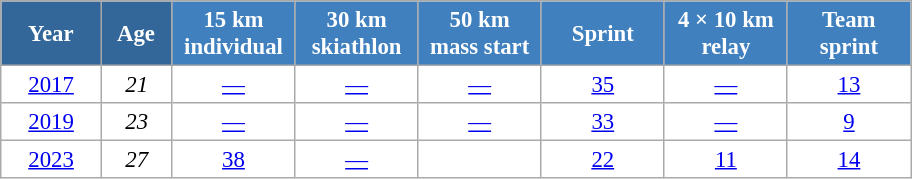<table class="wikitable" style="font-size:95%; text-align:center; border:grey solid 1px; border-collapse:collapse; background:#ffffff;">
<tr>
<th style="background-color:#369; color:white; width:60px;"> Year </th>
<th style="background-color:#369; color:white; width:40px;"> Age </th>
<th style="background-color:#4180be; color:white; width:75px;"> 15 km <br> individual </th>
<th style="background-color:#4180be; color:white; width:75px;"> 30 km <br> skiathlon </th>
<th style="background-color:#4180be; color:white; width:75px;"> 50 km <br> mass start </th>
<th style="background-color:#4180be; color:white; width:75px;"> Sprint </th>
<th style="background-color:#4180be; color:white; width:75px;"> 4 × 10 km <br> relay </th>
<th style="background-color:#4180be; color:white; width:75px;"> Team <br> sprint </th>
</tr>
<tr>
<td><a href='#'>2017</a></td>
<td><em>21</em></td>
<td><a href='#'>—</a></td>
<td><a href='#'>—</a></td>
<td><a href='#'>—</a></td>
<td><a href='#'>35</a></td>
<td><a href='#'>—</a></td>
<td><a href='#'>13</a></td>
</tr>
<tr>
<td><a href='#'>2019</a></td>
<td><em>23</em></td>
<td><a href='#'>—</a></td>
<td><a href='#'>—</a></td>
<td><a href='#'>—</a></td>
<td><a href='#'>33</a></td>
<td><a href='#'>—</a></td>
<td><a href='#'>9</a></td>
</tr>
<tr>
<td><a href='#'>2023</a></td>
<td><em>27</em></td>
<td><a href='#'>38</a></td>
<td><a href='#'>—</a></td>
<td><a href='#'></a></td>
<td><a href='#'>22</a></td>
<td><a href='#'>11</a></td>
<td><a href='#'>14</a></td>
</tr>
</table>
